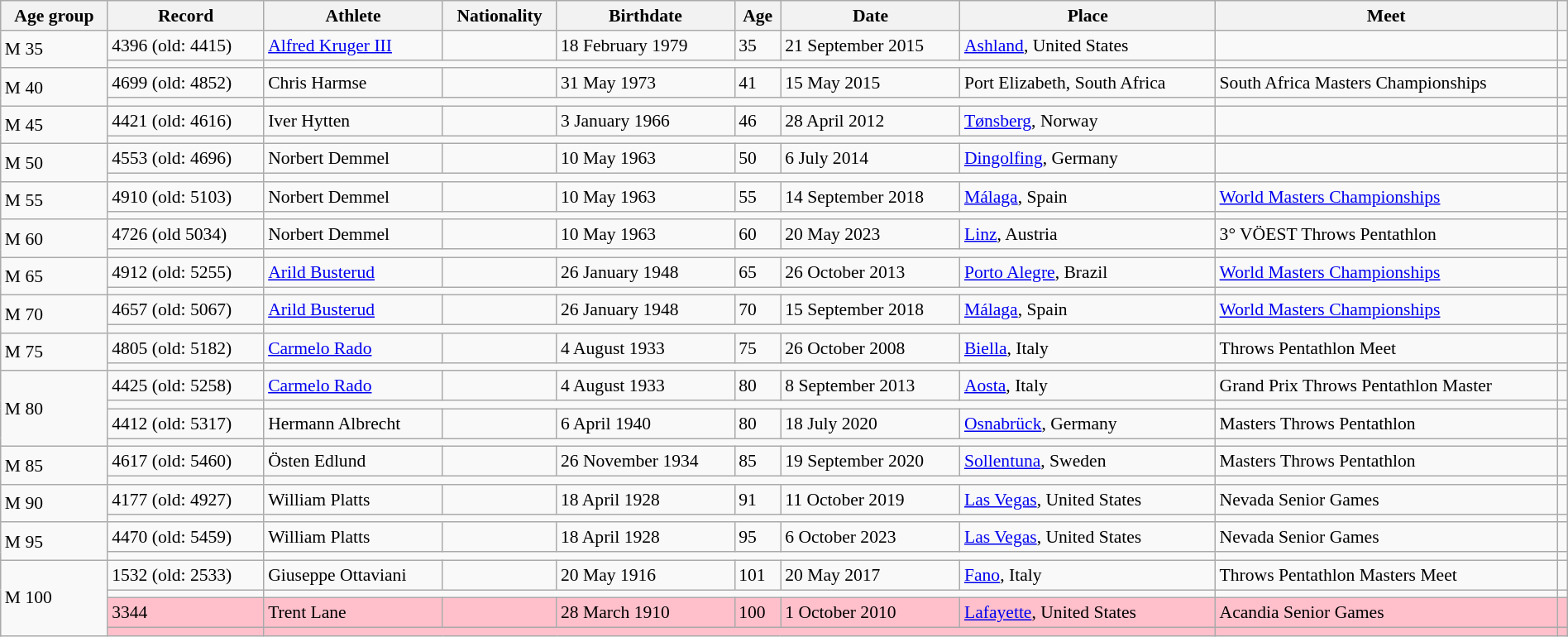<table class="wikitable" style="font-size:90%; width: 100%;">
<tr>
<th>Age group</th>
<th>Record</th>
<th>Athlete</th>
<th>Nationality</th>
<th>Birthdate</th>
<th>Age</th>
<th>Date</th>
<th>Place</th>
<th>Meet</th>
<th></th>
</tr>
<tr>
<td rowspan=2>M 35</td>
<td>4396 (old: 4415)</td>
<td><a href='#'>Alfred Kruger III</a></td>
<td></td>
<td>18 February 1979</td>
<td>35</td>
<td>21 September 2015</td>
<td><a href='#'>Ashland</a>, United States</td>
<td></td>
<td></td>
</tr>
<tr>
<td></td>
<td colspan=6></td>
<td></td>
<td></td>
</tr>
<tr>
<td rowspan=2>M 40</td>
<td>4699 (old: 4852)</td>
<td>Chris Harmse</td>
<td></td>
<td>31 May 1973</td>
<td>41</td>
<td>15 May 2015</td>
<td>Port Elizabeth, South Africa</td>
<td>South Africa Masters Championships</td>
<td></td>
</tr>
<tr>
<td></td>
<td colspan=6></td>
<td></td>
<td></td>
</tr>
<tr>
<td rowspan=2>M 45</td>
<td>4421 (old: 4616)</td>
<td>Iver Hytten</td>
<td></td>
<td>3 January 1966</td>
<td>46</td>
<td>28 April 2012</td>
<td><a href='#'>Tønsberg</a>, Norway</td>
<td></td>
<td></td>
</tr>
<tr>
<td></td>
<td colspan=6></td>
<td></td>
<td></td>
</tr>
<tr>
<td rowspan=2>M 50</td>
<td>4553 (old: 4696)</td>
<td>Norbert Demmel</td>
<td></td>
<td>10 May 1963</td>
<td>50</td>
<td>6 July 2014</td>
<td><a href='#'>Dingolfing</a>, Germany</td>
<td></td>
<td></td>
</tr>
<tr>
<td></td>
<td colspan=6></td>
<td></td>
<td></td>
</tr>
<tr>
<td rowspan=2>M 55</td>
<td>4910 (old: 5103)</td>
<td>Norbert Demmel</td>
<td></td>
<td>10 May 1963</td>
<td>55</td>
<td>14 September 2018</td>
<td><a href='#'>Málaga</a>, Spain</td>
<td><a href='#'>World Masters Championships</a></td>
<td></td>
</tr>
<tr>
<td></td>
<td colspan=6></td>
<td></td>
<td></td>
</tr>
<tr>
<td rowspan=2>M 60</td>
<td>4726 (old 5034)</td>
<td>Norbert Demmel</td>
<td></td>
<td>10 May 1963</td>
<td>60</td>
<td>20 May 2023</td>
<td><a href='#'>Linz</a>, Austria</td>
<td>3° VÖEST Throws Pentathlon</td>
<td></td>
</tr>
<tr>
<td></td>
<td colspan=6></td>
<td></td>
<td></td>
</tr>
<tr>
<td rowspan=2>M 65</td>
<td>4912 (old: 5255)</td>
<td><a href='#'>Arild Busterud</a></td>
<td></td>
<td>26 January 1948</td>
<td>65</td>
<td>26 October 2013</td>
<td><a href='#'>Porto Alegre</a>, Brazil</td>
<td><a href='#'>World Masters Championships</a></td>
<td></td>
</tr>
<tr>
<td></td>
<td colspan=6></td>
<td></td>
<td></td>
</tr>
<tr>
<td rowspan=2>M 70</td>
<td>4657 (old: 5067)</td>
<td><a href='#'>Arild Busterud</a></td>
<td></td>
<td>26 January 1948</td>
<td>70</td>
<td>15 September 2018</td>
<td><a href='#'>Málaga</a>, Spain</td>
<td><a href='#'>World Masters Championships</a></td>
<td></td>
</tr>
<tr>
<td></td>
<td colspan=6></td>
<td></td>
<td></td>
</tr>
<tr>
<td rowspan=2>M 75</td>
<td>4805 (old: 5182)</td>
<td><a href='#'>Carmelo Rado</a></td>
<td></td>
<td>4 August 1933</td>
<td>75</td>
<td>26 October 2008</td>
<td><a href='#'>Biella</a>, Italy</td>
<td>Throws Pentathlon Meet</td>
<td></td>
</tr>
<tr>
<td></td>
<td colspan=6></td>
<td></td>
<td></td>
</tr>
<tr>
<td rowspan=4>M 80</td>
<td>4425 (old: 5258)</td>
<td><a href='#'>Carmelo Rado</a></td>
<td></td>
<td>4 August 1933</td>
<td>80</td>
<td>8 September 2013</td>
<td><a href='#'>Aosta</a>, Italy</td>
<td>Grand Prix Throws Pentathlon Master</td>
<td></td>
</tr>
<tr>
<td></td>
<td colspan=6></td>
<td></td>
<td></td>
</tr>
<tr>
<td>4412 (old: 5317)</td>
<td>Hermann Albrecht</td>
<td></td>
<td>6 April 1940</td>
<td>80</td>
<td>18 July 2020</td>
<td><a href='#'>Osnabrück</a>, Germany</td>
<td>Masters Throws Pentathlon</td>
<td></td>
</tr>
<tr>
<td></td>
<td colspan=6></td>
<td></td>
<td></td>
</tr>
<tr>
<td rowspan=2>M 85</td>
<td>4617 (old: 5460)</td>
<td>Östen Edlund</td>
<td></td>
<td>26 November 1934</td>
<td>85</td>
<td>19 September 2020</td>
<td><a href='#'>Sollentuna</a>, Sweden</td>
<td>Masters Throws Pentathlon</td>
<td></td>
</tr>
<tr>
<td></td>
<td colspan=6></td>
<td></td>
<td></td>
</tr>
<tr>
<td rowspan=2>M 90</td>
<td>4177 (old: 4927)</td>
<td>William Platts</td>
<td></td>
<td>18 April 1928</td>
<td>91</td>
<td>11 October 2019</td>
<td><a href='#'>Las Vegas</a>, United States</td>
<td>Nevada Senior Games</td>
<td></td>
</tr>
<tr>
<td></td>
<td colspan=6></td>
<td></td>
<td></td>
</tr>
<tr>
<td rowspan=2>M 95</td>
<td>4470 (old: 5459)</td>
<td>William Platts</td>
<td></td>
<td>18 April 1928</td>
<td>95</td>
<td>6 October 2023</td>
<td><a href='#'>Las Vegas</a>, United States</td>
<td>Nevada Senior Games</td>
<td></td>
</tr>
<tr>
<td></td>
<td colspan=6></td>
<td></td>
<td></td>
</tr>
<tr>
<td rowspan=4>M 100</td>
<td>1532 (old: 2533)</td>
<td>Giuseppe Ottaviani</td>
<td></td>
<td>20 May 1916</td>
<td>101</td>
<td>20 May 2017</td>
<td><a href='#'>Fano</a>, Italy</td>
<td>Throws Pentathlon Masters Meet</td>
<td></td>
</tr>
<tr>
<td></td>
<td colspan=6></td>
<td></td>
<td></td>
</tr>
<tr style="background:pink">
<td>3344</td>
<td>Trent Lane</td>
<td></td>
<td>28 March 1910</td>
<td>100</td>
<td>1 October 2010</td>
<td><a href='#'>Lafayette</a>, United States</td>
<td>Acandia Senior Games</td>
<td></td>
</tr>
<tr style="background:pink">
<td></td>
<td colspan=6></td>
<td></td>
<td></td>
</tr>
</table>
